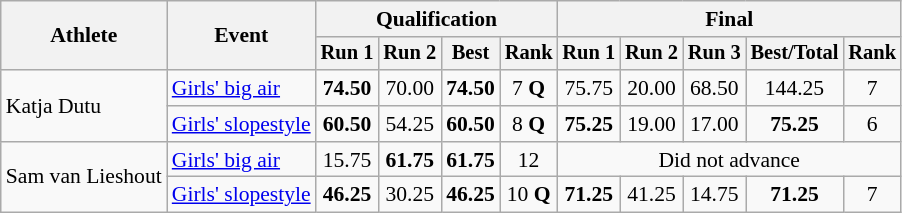<table class="wikitable" style="font-size:90%">
<tr>
<th rowspan=2>Athlete</th>
<th rowspan=2>Event</th>
<th colspan=4>Qualification</th>
<th colspan=5>Final</th>
</tr>
<tr style="font-size:95%">
<th>Run 1</th>
<th>Run 2</th>
<th>Best</th>
<th>Rank</th>
<th>Run 1</th>
<th>Run 2</th>
<th>Run 3</th>
<th>Best/Total</th>
<th>Rank</th>
</tr>
<tr align=center>
<td align=left rowspan=2>Katja Dutu</td>
<td align=left><a href='#'>Girls' big air</a></td>
<td><strong>74.50</strong></td>
<td>70.00</td>
<td><strong>74.50</strong></td>
<td>7 <strong>Q</strong></td>
<td>75.75</td>
<td>20.00</td>
<td>68.50</td>
<td>144.25</td>
<td>7</td>
</tr>
<tr align=center>
<td align=left><a href='#'>Girls' slopestyle</a></td>
<td><strong>60.50</strong></td>
<td>54.25</td>
<td><strong>60.50</strong></td>
<td>8 <strong>Q</strong></td>
<td><strong>75.25</strong></td>
<td>19.00</td>
<td>17.00</td>
<td><strong>75.25</strong></td>
<td>6</td>
</tr>
<tr align=center>
<td align=left rowspan=2>Sam van Lieshout</td>
<td align=left><a href='#'>Girls' big air</a></td>
<td>15.75</td>
<td><strong>61.75</strong></td>
<td><strong>61.75</strong></td>
<td>12</td>
<td colspan=5>Did not advance</td>
</tr>
<tr align=center>
<td align=left><a href='#'>Girls' slopestyle</a></td>
<td><strong>46.25</strong></td>
<td>30.25</td>
<td><strong>46.25</strong></td>
<td>10 <strong>Q</strong></td>
<td><strong>71.25</strong></td>
<td>41.25</td>
<td>14.75</td>
<td><strong>71.25</strong></td>
<td>7</td>
</tr>
</table>
